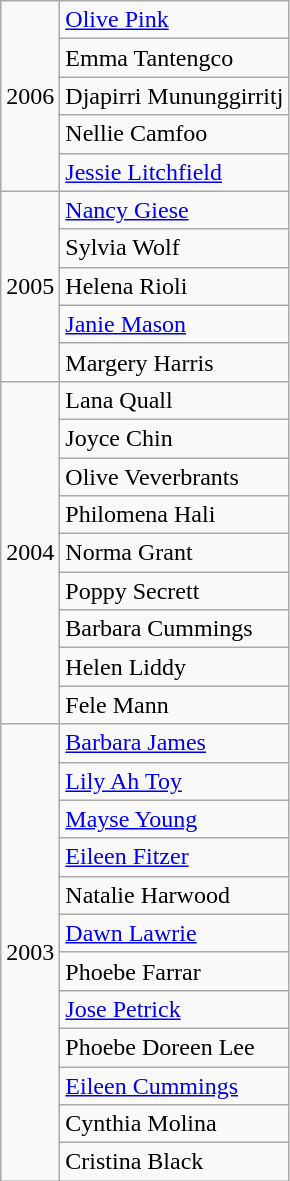<table class="wikitable">
<tr>
<td rowspan="5">2006</td>
<td><a href='#'>Olive Pink</a></td>
</tr>
<tr>
<td>Emma Tantengco</td>
</tr>
<tr>
<td>Djapirri Mununggirritj</td>
</tr>
<tr>
<td>Nellie Camfoo</td>
</tr>
<tr>
<td><a href='#'>Jessie Litchfield</a></td>
</tr>
<tr>
<td rowspan="5">2005</td>
<td><a href='#'>Nancy Giese</a></td>
</tr>
<tr>
<td>Sylvia Wolf</td>
</tr>
<tr>
<td>Helena Rioli</td>
</tr>
<tr>
<td><a href='#'>Janie Mason</a></td>
</tr>
<tr>
<td>Margery Harris</td>
</tr>
<tr>
<td rowspan="9">2004</td>
<td>Lana Quall</td>
</tr>
<tr>
<td>Joyce Chin</td>
</tr>
<tr>
<td>Olive Veverbrants</td>
</tr>
<tr>
<td>Philomena Hali</td>
</tr>
<tr>
<td>Norma Grant</td>
</tr>
<tr>
<td>Poppy Secrett</td>
</tr>
<tr>
<td>Barbara Cummings</td>
</tr>
<tr>
<td>Helen Liddy</td>
</tr>
<tr>
<td>Fele Mann</td>
</tr>
<tr>
<td rowspan="12">2003</td>
<td><a href='#'>Barbara James</a></td>
</tr>
<tr>
<td><a href='#'>Lily Ah Toy</a></td>
</tr>
<tr>
<td><a href='#'>Mayse Young</a></td>
</tr>
<tr>
<td><a href='#'>Eileen Fitzer</a></td>
</tr>
<tr>
<td>Natalie Harwood</td>
</tr>
<tr>
<td><a href='#'>Dawn Lawrie</a></td>
</tr>
<tr>
<td>Phoebe Farrar</td>
</tr>
<tr>
<td><a href='#'>Jose Petrick</a></td>
</tr>
<tr>
<td>Phoebe Doreen Lee</td>
</tr>
<tr>
<td><a href='#'>Eileen Cummings</a></td>
</tr>
<tr>
<td>Cynthia Molina</td>
</tr>
<tr>
<td>Cristina Black</td>
</tr>
</table>
